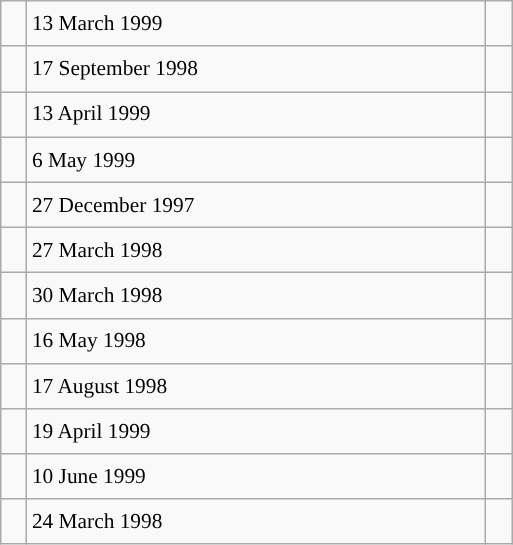<table class="wikitable" style="font-size: 89%; float: left; width: 24em; margin-right: 1em; line-height: 1.65em !important; height: 324px;">
<tr>
<td></td>
<td>13 March 1999</td>
<td></td>
</tr>
<tr>
<td></td>
<td>17 September 1998</td>
<td></td>
</tr>
<tr>
<td></td>
<td>13 April 1999</td>
<td></td>
</tr>
<tr>
<td></td>
<td>6 May 1999</td>
<td></td>
</tr>
<tr>
<td></td>
<td>27 December 1997</td>
<td></td>
</tr>
<tr>
<td></td>
<td>27 March 1998</td>
<td></td>
</tr>
<tr>
<td></td>
<td>30 March 1998</td>
<td></td>
</tr>
<tr>
<td></td>
<td>16 May 1998</td>
<td></td>
</tr>
<tr>
<td></td>
<td>17 August 1998</td>
<td></td>
</tr>
<tr>
<td></td>
<td>19 April 1999</td>
<td></td>
</tr>
<tr>
<td></td>
<td>10 June 1999</td>
<td></td>
</tr>
<tr>
<td></td>
<td>24 March 1998</td>
<td></td>
</tr>
</table>
